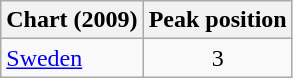<table class="wikitable">
<tr>
<th align="center">Chart (2009)</th>
<th align="center">Peak position</th>
</tr>
<tr>
<td align="left"><a href='#'>Sweden</a></td>
<td align="center">3</td>
</tr>
</table>
